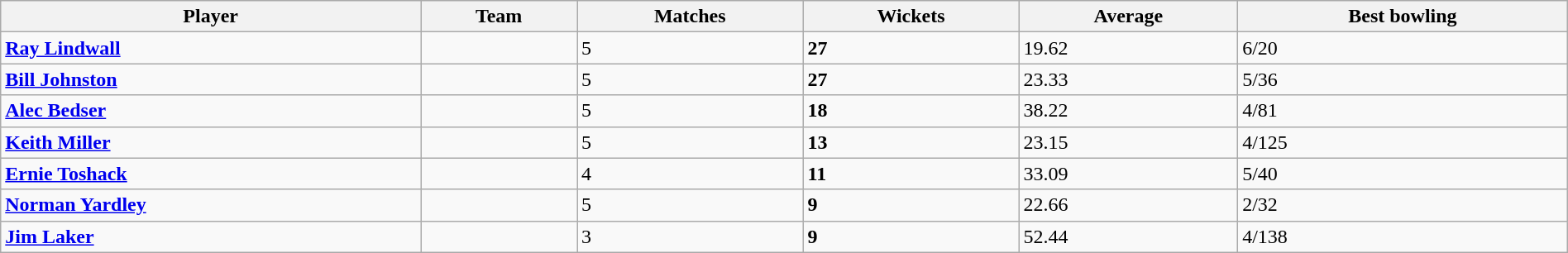<table class="wikitable" style="width:100%">
<tr>
<th>Player</th>
<th>Team</th>
<th>Matches</th>
<th>Wickets</th>
<th>Average</th>
<th>Best bowling</th>
</tr>
<tr>
<td><strong><a href='#'>Ray Lindwall</a></strong></td>
<td></td>
<td>5</td>
<td><strong>27</strong></td>
<td>19.62</td>
<td>6/20</td>
</tr>
<tr>
<td><strong><a href='#'>Bill Johnston</a></strong></td>
<td></td>
<td>5</td>
<td><strong>27</strong></td>
<td>23.33</td>
<td>5/36</td>
</tr>
<tr>
<td><strong><a href='#'>Alec Bedser</a></strong></td>
<td></td>
<td>5</td>
<td><strong>18</strong></td>
<td>38.22</td>
<td>4/81</td>
</tr>
<tr>
<td><strong><a href='#'>Keith Miller</a></strong></td>
<td></td>
<td>5</td>
<td><strong>13</strong></td>
<td>23.15</td>
<td>4/125</td>
</tr>
<tr>
<td><strong><a href='#'>Ernie Toshack</a></strong></td>
<td></td>
<td>4</td>
<td><strong>11</strong></td>
<td>33.09</td>
<td>5/40</td>
</tr>
<tr>
<td><strong><a href='#'>Norman Yardley</a></strong></td>
<td></td>
<td>5</td>
<td><strong>9</strong></td>
<td>22.66</td>
<td>2/32</td>
</tr>
<tr>
<td><strong><a href='#'>Jim Laker</a></strong></td>
<td></td>
<td>3</td>
<td><strong>9</strong></td>
<td>52.44</td>
<td>4/138</td>
</tr>
</table>
